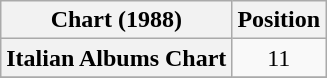<table class="wikitable sortable plainrowheaders">
<tr>
<th>Chart (1988)</th>
<th>Position</th>
</tr>
<tr>
<th scope="row">Italian Albums Chart</th>
<td style="text-align:center;">11</td>
</tr>
<tr>
</tr>
</table>
